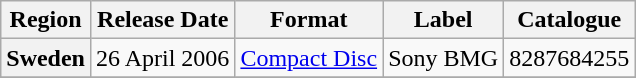<table class="wikitable plainrowheaders">
<tr>
<th scope="col">Region</th>
<th scope="col">Release Date</th>
<th scope="col">Format</th>
<th scope="col">Label</th>
<th scope="col">Catalogue</th>
</tr>
<tr>
<th scope="row" rowspan="1">Sweden</th>
<td>26 April 2006 </td>
<td><a href='#'>Compact Disc</a></td>
<td>Sony BMG</td>
<td>8287684255</td>
</tr>
<tr>
</tr>
</table>
